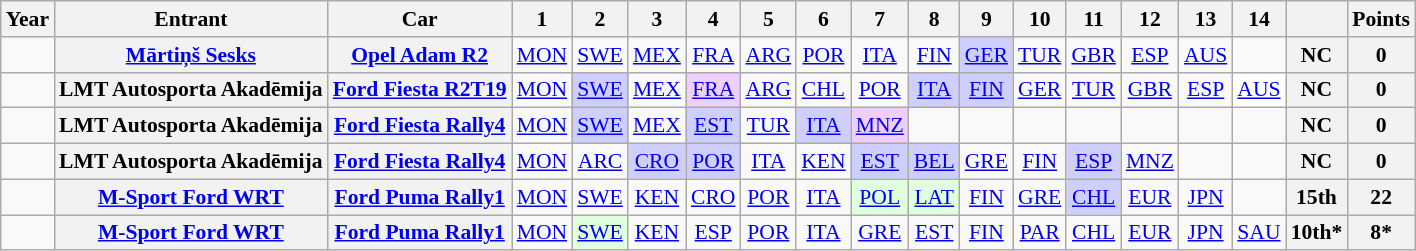<table class="wikitable" style="text-align:center; font-size:90%;">
<tr>
<th>Year</th>
<th>Entrant</th>
<th>Car</th>
<th>1</th>
<th>2</th>
<th>3</th>
<th>4</th>
<th>5</th>
<th>6</th>
<th>7</th>
<th>8</th>
<th>9</th>
<th>10</th>
<th>11</th>
<th>12</th>
<th>13</th>
<th>14</th>
<th></th>
<th>Points</th>
</tr>
<tr>
<td></td>
<th><a href='#'>Mārtiņš Sesks</a></th>
<th><a href='#'>Opel Adam R2</a></th>
<td><a href='#'>MON</a></td>
<td><a href='#'>SWE</a></td>
<td><a href='#'>MEX</a></td>
<td><a href='#'>FRA</a></td>
<td><a href='#'>ARG</a></td>
<td><a href='#'>POR</a></td>
<td><a href='#'>ITA</a></td>
<td><a href='#'>FIN</a></td>
<td style="background:#CFCFFF;"><a href='#'>GER</a><br></td>
<td><a href='#'>TUR</a></td>
<td><a href='#'>GBR</a></td>
<td><a href='#'>ESP</a></td>
<td><a href='#'>AUS</a></td>
<td></td>
<th>NC</th>
<th>0</th>
</tr>
<tr>
<td></td>
<th>LMT Autosporta Akadēmija</th>
<th><a href='#'>Ford Fiesta R2T19</a></th>
<td><a href='#'>MON</a></td>
<td style="background:#CFCFFF;"><a href='#'>SWE</a><br></td>
<td><a href='#'>MEX</a></td>
<td style="background:#EFCFFF;"><a href='#'>FRA</a><br></td>
<td><a href='#'>ARG</a></td>
<td><a href='#'>CHL</a></td>
<td><a href='#'>POR</a></td>
<td style="background:#CFCFFF;"><a href='#'>ITA</a><br></td>
<td style="background:#CFCFFF;"><a href='#'>FIN</a><br></td>
<td><a href='#'>GER</a></td>
<td><a href='#'>TUR</a></td>
<td><a href='#'>GBR</a></td>
<td><a href='#'>ESP</a></td>
<td style="background:#FFFFFF;"><a href='#'>AUS</a><br></td>
<th>NC</th>
<th>0</th>
</tr>
<tr>
<td></td>
<th>LMT Autosporta Akadēmija</th>
<th><a href='#'>Ford Fiesta Rally4</a></th>
<td><a href='#'>MON</a></td>
<td style="background:#CFCFFF;"><a href='#'>SWE</a><br></td>
<td><a href='#'>MEX</a></td>
<td style="background:#CFCFFF;"><a href='#'>EST</a><br></td>
<td><a href='#'>TUR</a></td>
<td style="background:#CFCFFF;"><a href='#'>ITA</a><br></td>
<td style="background:#EFCFFF;"><a href='#'>MNZ</a><br></td>
<td></td>
<td></td>
<td></td>
<td></td>
<td></td>
<td></td>
<td></td>
<th>NC</th>
<th>0</th>
</tr>
<tr>
<td></td>
<th>LMT Autosporta Akadēmija</th>
<th><a href='#'>Ford Fiesta Rally4</a></th>
<td><a href='#'>MON</a></td>
<td><a href='#'>ARC</a></td>
<td style="background:#CFCFFF;"><a href='#'>CRO</a><br></td>
<td style="background:#CFCFFF;"><a href='#'>POR</a><br></td>
<td><a href='#'>ITA</a></td>
<td><a href='#'>KEN</a></td>
<td style="background:#CFCFFF;"><a href='#'>EST</a><br></td>
<td style="background:#CFCFFF;"><a href='#'>BEL</a><br></td>
<td><a href='#'>GRE</a></td>
<td><a href='#'>FIN</a></td>
<td style="background:#CFCFFF;"><a href='#'>ESP</a><br></td>
<td><a href='#'>MNZ</a></td>
<td></td>
<td></td>
<th>NC</th>
<th>0</th>
</tr>
<tr>
<td></td>
<th><a href='#'>M-Sport Ford WRT</a></th>
<th><a href='#'>Ford Puma Rally1</a></th>
<td><a href='#'>MON</a></td>
<td><a href='#'>SWE</a></td>
<td><a href='#'>KEN</a></td>
<td><a href='#'>CRO</a></td>
<td><a href='#'>POR</a></td>
<td><a href='#'>ITA</a></td>
<td style="background:#DFFFDF;"><a href='#'>POL</a><br></td>
<td style="background:#DFFFDF;"><a href='#'>LAT</a><br></td>
<td><a href='#'>FIN</a></td>
<td><a href='#'>GRE</a></td>
<td style="background:#CFCFFF;"><a href='#'>CHL</a><br></td>
<td><a href='#'>EUR</a></td>
<td><a href='#'>JPN</a></td>
<td></td>
<th>15th</th>
<th>22</th>
</tr>
<tr>
<td></td>
<th><a href='#'>M-Sport Ford WRT</a></th>
<th><a href='#'>Ford Puma Rally1</a></th>
<td><a href='#'>MON</a></td>
<td style="background:#DFFFDF;"><a href='#'>SWE</a><br></td>
<td><a href='#'>KEN</a></td>
<td><a href='#'>ESP</a></td>
<td><a href='#'>POR</a></td>
<td><a href='#'>ITA</a></td>
<td><a href='#'>GRE</a></td>
<td><a href='#'>EST</a></td>
<td><a href='#'>FIN</a></td>
<td><a href='#'>PAR</a></td>
<td><a href='#'>CHL</a></td>
<td><a href='#'>EUR</a></td>
<td><a href='#'>JPN</a></td>
<td><a href='#'>SAU</a></td>
<th>10th*</th>
<th>8*</th>
</tr>
</table>
